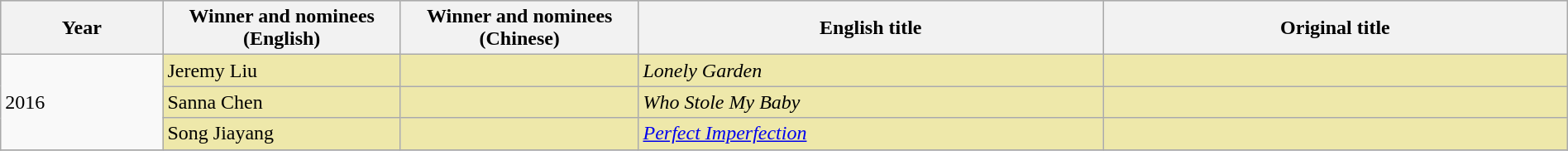<table class="wikitable" style="width:100%;">
<tr style="background:#bebebe">
<th width="100"><strong>Year</strong></th>
<th width="150"><strong>Winner and nominees<br>(English)</strong></th>
<th width="150"><strong>Winner and nominees<br>(Chinese)</strong></th>
<th width="300"><strong>English title</strong></th>
<th width="300"><strong>Original title</strong></th>
</tr>
<tr>
<td rowspan="3">2016</td>
<td style="background:#EEE8AA;">Jeremy Liu</td>
<td style="background:#EEE8AA;"></td>
<td style="background:#EEE8AA;"><em>Lonely Garden</em></td>
<td style="background:#EEE8AA;"></td>
</tr>
<tr>
<td style="background:#EEE8AA;">Sanna Chen</td>
<td style="background:#EEE8AA;"></td>
<td style="background:#EEE8AA;"><em>Who Stole My Baby</em></td>
<td style="background:#EEE8AA;"></td>
</tr>
<tr>
<td style="background:#EEE8AA;">Song Jiayang</td>
<td style="background:#EEE8AA;"></td>
<td style="background:#EEE8AA;"><em><a href='#'>Perfect Imperfection</a></em></td>
<td style="background:#EEE8AA;"></td>
</tr>
<tr>
</tr>
</table>
